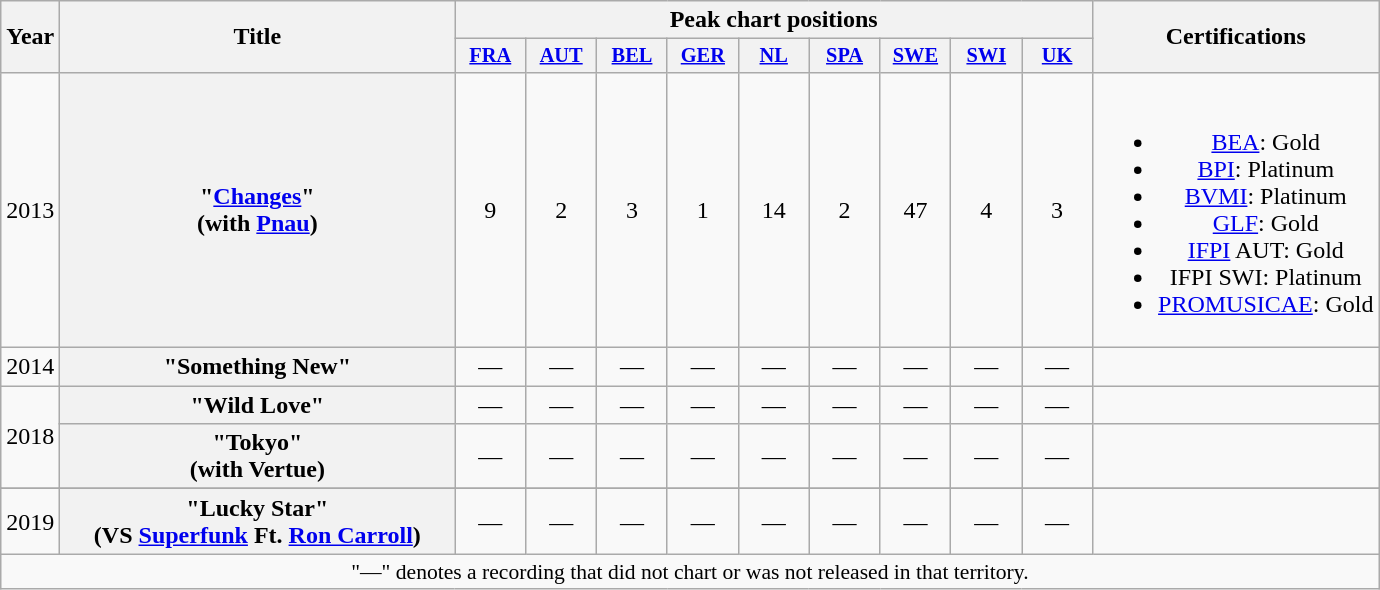<table class="wikitable plainrowheaders" style="text-align:center;">
<tr>
<th scope="col" rowspan="2">Year</th>
<th scope="col" rowspan="2" style="width:16em;">Title</th>
<th scope="col" colspan="9">Peak chart positions</th>
<th scope="col" rowspan="2">Certifications</th>
</tr>
<tr>
<th scope="col" style="width:3em;font-size:85%;"><a href='#'>FRA</a><br></th>
<th scope="col" style="width:3em;font-size:85%;"><a href='#'>AUT</a><br></th>
<th scope="col" style="width:3em;font-size:85%;"><a href='#'>BEL</a><br></th>
<th scope="col" style="width:3em;font-size:85%;"><a href='#'>GER</a><br></th>
<th scope="col" style="width:3em;font-size:85%;"><a href='#'>NL</a><br></th>
<th scope="col" style="width:3em;font-size:85%;"><a href='#'>SPA</a><br></th>
<th scope="col" style="width:3em;font-size:85%;"><a href='#'>SWE</a><br></th>
<th scope="col" style="width:3em;font-size:85%;"><a href='#'>SWI</a><br></th>
<th scope="col" style="width:3em;font-size:85%;"><a href='#'>UK</a><br></th>
</tr>
<tr>
<td>2013</td>
<th scope="row">"<a href='#'>Changes</a>" <br><span>(with <a href='#'>Pnau</a>)</span></th>
<td>9</td>
<td>2</td>
<td>3</td>
<td>1</td>
<td>14</td>
<td>2</td>
<td>47</td>
<td>4</td>
<td>3</td>
<td><br><ul><li><a href='#'>BEA</a>: Gold</li><li><a href='#'>BPI</a>: Platinum</li><li><a href='#'>BVMI</a>: Platinum</li><li><a href='#'>GLF</a>: Gold</li><li><a href='#'>IFPI</a> AUT: Gold</li><li>IFPI SWI: Platinum</li><li><a href='#'>PROMUSICAE</a>: Gold</li></ul></td>
</tr>
<tr>
<td>2014</td>
<th scope="row">"Something New"</th>
<td>—</td>
<td>—</td>
<td>—</td>
<td>—</td>
<td>—</td>
<td>—</td>
<td>—</td>
<td>—</td>
<td>—</td>
<td></td>
</tr>
<tr>
<td rowspan="2">2018</td>
<th scope="row">"Wild Love"</th>
<td>—</td>
<td>—</td>
<td>—</td>
<td>—</td>
<td>—</td>
<td>—</td>
<td>—</td>
<td>—</td>
<td>—</td>
<td></td>
</tr>
<tr>
<th scope="row">"Tokyo"<br><span>(with Vertue)</span></th>
<td>—</td>
<td>—</td>
<td>—</td>
<td>—</td>
<td>—</td>
<td>—</td>
<td>—</td>
<td>—</td>
<td>—</td>
<td></td>
</tr>
<tr>
</tr>
<tr>
<td>2019</td>
<th scope="row">"Lucky Star" <br><span>(VS <a href='#'>Superfunk</a> Ft. <a href='#'>Ron Carroll</a>)</span></th>
<td>—</td>
<td>—</td>
<td>—</td>
<td>—</td>
<td>—</td>
<td>—</td>
<td>—</td>
<td>—</td>
<td>—</td>
<td></td>
</tr>
<tr>
<td colspan="12" style="font-size:90%">"—" denotes a recording that did not chart or was not released in that territory.</td>
</tr>
</table>
